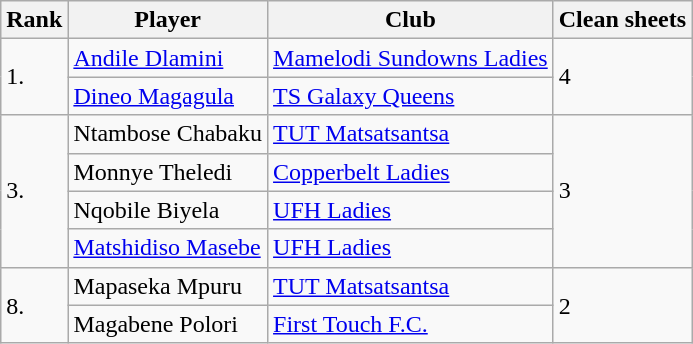<table class="wikitable">
<tr>
<th>Rank</th>
<th>Player</th>
<th>Club</th>
<th>Clean sheets</th>
</tr>
<tr>
<td rowspan="2">1.</td>
<td align="left"><a href='#'>Andile Dlamini</a></td>
<td align="left"><a href='#'>Mamelodi Sundowns Ladies</a></td>
<td rowspan="2">4</td>
</tr>
<tr>
<td align="left"><a href='#'>Dineo Magagula</a></td>
<td align="left"><a href='#'>TS Galaxy Queens</a></td>
</tr>
<tr>
<td rowspan="4">3.</td>
<td>Ntambose Chabaku</td>
<td><a href='#'>TUT Matsatsantsa</a></td>
<td rowspan="4">3</td>
</tr>
<tr>
<td align="left">Monnye Theledi</td>
<td align="left"><a href='#'>Copperbelt Ladies</a></td>
</tr>
<tr>
<td align="left">Nqobile Biyela</td>
<td align="left"><a href='#'>UFH Ladies</a></td>
</tr>
<tr>
<td align="left"><a href='#'>Matshidiso Masebe</a></td>
<td align="left"><a href='#'>UFH Ladies</a></td>
</tr>
<tr>
<td rowspan="2">8.</td>
<td align="left">Mapaseka Mpuru</td>
<td align="left"><a href='#'>TUT Matsatsantsa</a></td>
<td rowspan="2">2</td>
</tr>
<tr>
<td align="left">Magabene Polori</td>
<td align="left"><a href='#'>First Touch F.C.</a></td>
</tr>
</table>
